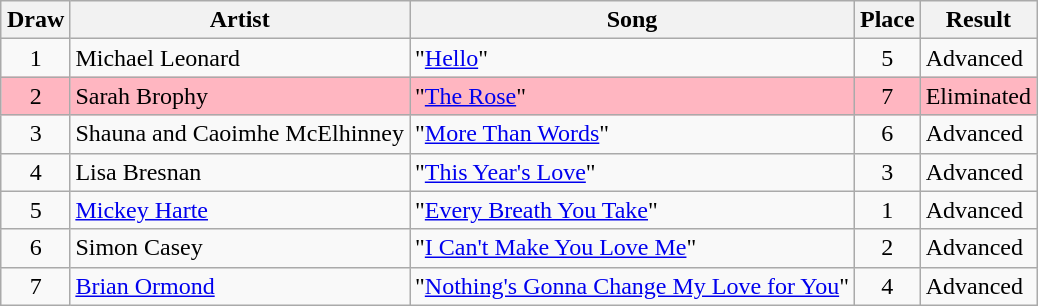<table class="sortable wikitable" style="margin: 1em auto 1em auto; text-align:center">
<tr>
<th>Draw</th>
<th>Artist</th>
<th>Song </th>
<th>Place</th>
<th>Result</th>
</tr>
<tr>
<td>1</td>
<td align="left">Michael Leonard</td>
<td align="left">"<a href='#'>Hello</a>" </td>
<td>5</td>
<td align="left">Advanced</td>
</tr>
<tr style="background:lightpink;">
<td>2</td>
<td align="left">Sarah Brophy</td>
<td align="left">"<a href='#'>The Rose</a>" </td>
<td>7</td>
<td align="left">Eliminated</td>
</tr>
<tr>
<td>3</td>
<td align="left">Shauna and Caoimhe McElhinney</td>
<td align="left">"<a href='#'>More Than Words</a>" </td>
<td>6</td>
<td align="left">Advanced</td>
</tr>
<tr>
<td>4</td>
<td align="left">Lisa Bresnan</td>
<td align="left">"<a href='#'>This Year's Love</a>" </td>
<td>3</td>
<td align="left">Advanced</td>
</tr>
<tr>
<td>5</td>
<td align="left"><a href='#'>Mickey Harte</a></td>
<td align="left">"<a href='#'>Every Breath You Take</a>" </td>
<td>1</td>
<td align="left">Advanced</td>
</tr>
<tr>
<td>6</td>
<td align="left">Simon Casey</td>
<td align="left">"<a href='#'>I Can't Make You Love Me</a>" </td>
<td>2</td>
<td align="left">Advanced</td>
</tr>
<tr>
<td>7</td>
<td align="left"><a href='#'>Brian Ormond</a></td>
<td align="left">"<a href='#'>Nothing's Gonna Change My Love for You</a>" </td>
<td>4</td>
<td align="left">Advanced</td>
</tr>
</table>
